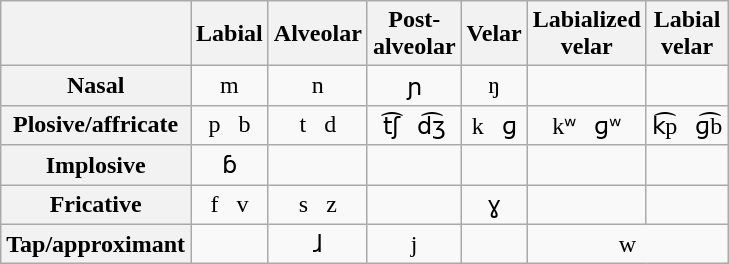<table class="wikitable" style="text-align:center;">
<tr>
<th></th>
<th>Labial</th>
<th>Alveolar</th>
<th>Post-<br>alveolar</th>
<th>Velar</th>
<th>Labialized<br>velar</th>
<th>Labial<br>velar</th>
</tr>
<tr>
<th>Nasal</th>
<td>m</td>
<td>n</td>
<td>ɲ</td>
<td>ŋ</td>
<td></td>
<td></td>
</tr>
<tr>
<th>Plosive/affricate</th>
<td>p   b</td>
<td>t   d</td>
<td>t͡ʃ   d͡ʒ</td>
<td>k   ɡ</td>
<td>kʷ   ɡʷ</td>
<td>k͡p   ɡ͡b</td>
</tr>
<tr>
<th>Implosive</th>
<td>ɓ</td>
<td></td>
<td></td>
<td></td>
<td></td>
<td></td>
</tr>
<tr>
<th>Fricative</th>
<td>f   v</td>
<td>s   z</td>
<td></td>
<td>ɣ</td>
<td></td>
<td></td>
</tr>
<tr>
<th>Tap/approximant</th>
<td></td>
<td>ɺ</td>
<td>j</td>
<td></td>
<td colspan=2>w</td>
</tr>
</table>
